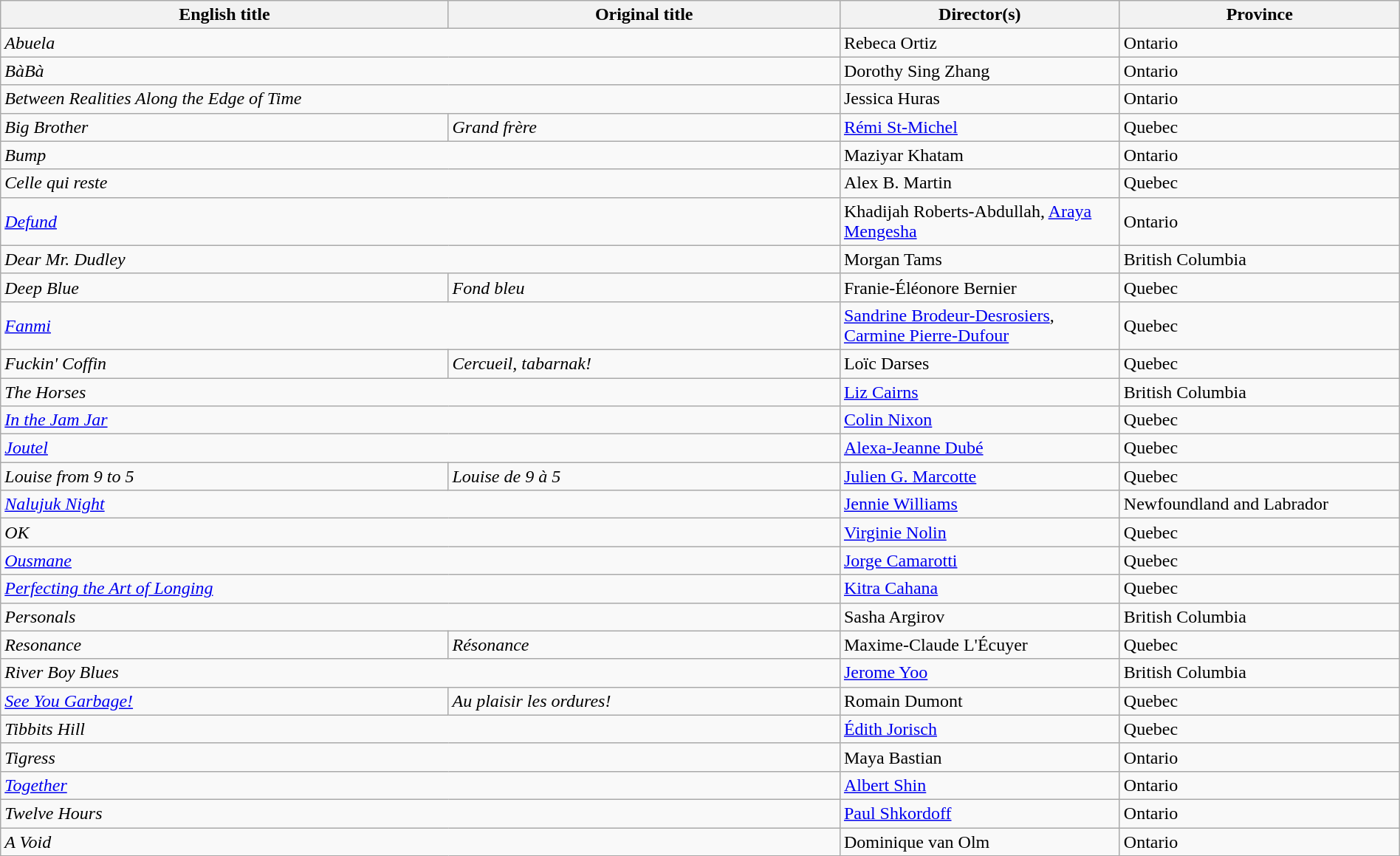<table class="wikitable" width=100%>
<tr>
<th scope="col" width="32%">English title</th>
<th scope="col" width="28%">Original title</th>
<th scope="col" width="20%">Director(s)</th>
<th scope="col" width="20%">Province</th>
</tr>
<tr>
<td colspan=2><em>Abuela</em></td>
<td>Rebeca Ortiz</td>
<td>Ontario</td>
</tr>
<tr>
<td colspan=2><em>BàBà</em></td>
<td>Dorothy Sing Zhang</td>
<td>Ontario</td>
</tr>
<tr>
<td colspan=2><em>Between Realities Along the Edge of Time</em></td>
<td>Jessica Huras</td>
<td>Ontario</td>
</tr>
<tr>
<td><em>Big Brother</em></td>
<td><em>Grand frère</em></td>
<td><a href='#'>Rémi St-Michel</a></td>
<td>Quebec</td>
</tr>
<tr>
<td colspan=2><em>Bump</em></td>
<td>Maziyar Khatam</td>
<td>Ontario</td>
</tr>
<tr>
<td colspan=2><em>Celle qui reste</em></td>
<td>Alex B. Martin</td>
<td>Quebec</td>
</tr>
<tr>
<td colspan=2><em><a href='#'>Defund</a></em></td>
<td>Khadijah Roberts-Abdullah, <a href='#'>Araya Mengesha</a></td>
<td>Ontario</td>
</tr>
<tr>
<td colspan=2><em>Dear Mr. Dudley</em></td>
<td>Morgan Tams</td>
<td>British Columbia</td>
</tr>
<tr>
<td><em>Deep Blue</em></td>
<td><em>Fond bleu</em></td>
<td>Franie-Éléonore Bernier</td>
<td>Quebec</td>
</tr>
<tr>
<td colspan=2><em><a href='#'>Fanmi</a></em></td>
<td><a href='#'>Sandrine Brodeur-Desrosiers</a>, <a href='#'>Carmine Pierre-Dufour</a></td>
<td>Quebec</td>
</tr>
<tr>
<td><em>Fuckin' Coffin</em></td>
<td><em>Cercueil, tabarnak!</em></td>
<td>Loïc Darses</td>
<td>Quebec</td>
</tr>
<tr>
<td colspan=2><em>The Horses</em></td>
<td><a href='#'>Liz Cairns</a></td>
<td>British Columbia</td>
</tr>
<tr>
<td colspan=2><em><a href='#'>In the Jam Jar</a></em></td>
<td><a href='#'>Colin Nixon</a></td>
<td>Quebec</td>
</tr>
<tr>
<td colspan=2><em><a href='#'>Joutel</a></em></td>
<td><a href='#'>Alexa-Jeanne Dubé</a></td>
<td>Quebec</td>
</tr>
<tr>
<td><em>Louise from 9 to 5</em></td>
<td><em>Louise de 9 à 5</em></td>
<td><a href='#'>Julien G. Marcotte</a></td>
<td>Quebec</td>
</tr>
<tr>
<td colspan=2><em><a href='#'>Nalujuk Night</a></em></td>
<td><a href='#'>Jennie Williams</a></td>
<td>Newfoundland and Labrador</td>
</tr>
<tr>
<td colspan=2><em>OK</em></td>
<td><a href='#'>Virginie Nolin</a></td>
<td>Quebec</td>
</tr>
<tr>
<td colspan=2><em><a href='#'>Ousmane</a></em></td>
<td><a href='#'>Jorge Camarotti</a></td>
<td>Quebec</td>
</tr>
<tr>
<td colspan=2><em><a href='#'>Perfecting the Art of Longing</a></em></td>
<td><a href='#'>Kitra Cahana</a></td>
<td>Quebec</td>
</tr>
<tr>
<td colspan=2><em>Personals</em></td>
<td>Sasha Argirov</td>
<td>British Columbia</td>
</tr>
<tr>
<td><em>Resonance</em></td>
<td><em>Résonance</em></td>
<td>Maxime-Claude L'Écuyer</td>
<td>Quebec</td>
</tr>
<tr>
<td colspan=2><em>River Boy Blues</em></td>
<td><a href='#'>Jerome Yoo</a></td>
<td>British Columbia</td>
</tr>
<tr>
<td><em><a href='#'>See You Garbage!</a></em></td>
<td><em>Au plaisir les ordures!</em></td>
<td>Romain Dumont</td>
<td>Quebec</td>
</tr>
<tr>
<td colspan=2><em>Tibbits Hill</em></td>
<td><a href='#'>Édith Jorisch</a></td>
<td>Quebec</td>
</tr>
<tr>
<td colspan=2><em>Tigress</em></td>
<td>Maya Bastian</td>
<td>Ontario</td>
</tr>
<tr>
<td colspan=2><em><a href='#'>Together</a></em></td>
<td><a href='#'>Albert Shin</a></td>
<td>Ontario</td>
</tr>
<tr>
<td colspan=2><em>Twelve Hours</em></td>
<td><a href='#'>Paul Shkordoff</a></td>
<td>Ontario</td>
</tr>
<tr>
<td colspan=2><em>A Void</em></td>
<td>Dominique van Olm</td>
<td>Ontario</td>
</tr>
</table>
